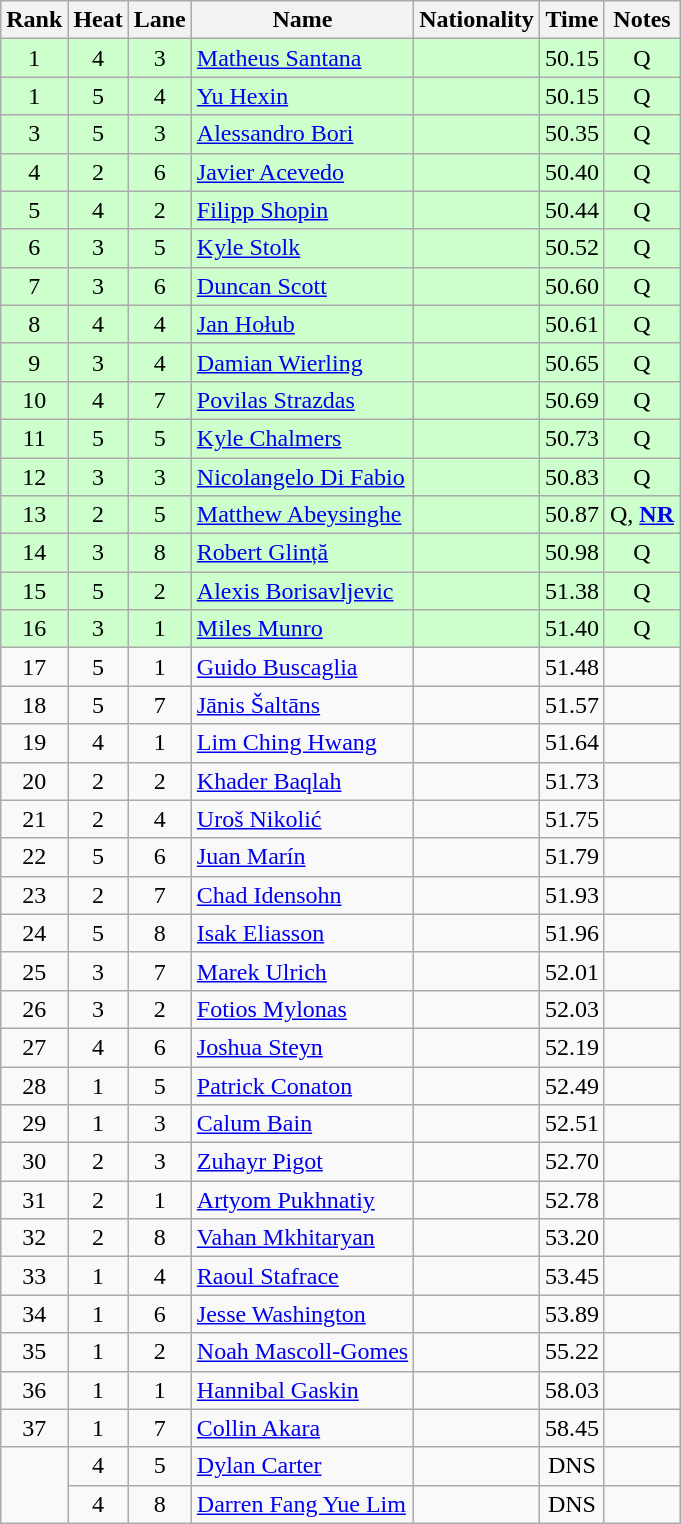<table class="wikitable sortable" style="text-align:center">
<tr>
<th>Rank</th>
<th>Heat</th>
<th>Lane</th>
<th>Name</th>
<th>Nationality</th>
<th>Time</th>
<th>Notes</th>
</tr>
<tr bgcolor=ccffcc>
<td>1</td>
<td>4</td>
<td>3</td>
<td align=left><a href='#'>Matheus Santana</a></td>
<td align=left></td>
<td>50.15</td>
<td>Q</td>
</tr>
<tr bgcolor=ccffcc>
<td>1</td>
<td>5</td>
<td>4</td>
<td align=left><a href='#'>Yu Hexin</a></td>
<td align=left></td>
<td>50.15</td>
<td>Q</td>
</tr>
<tr bgcolor=ccffcc>
<td>3</td>
<td>5</td>
<td>3</td>
<td align=left><a href='#'>Alessandro Bori</a></td>
<td align=left></td>
<td>50.35</td>
<td>Q</td>
</tr>
<tr bgcolor=ccffcc>
<td>4</td>
<td>2</td>
<td>6</td>
<td align=left><a href='#'>Javier Acevedo</a></td>
<td align=left></td>
<td>50.40</td>
<td>Q</td>
</tr>
<tr bgcolor=ccffcc>
<td>5</td>
<td>4</td>
<td>2</td>
<td align=left><a href='#'>Filipp Shopin</a></td>
<td align=left></td>
<td>50.44</td>
<td>Q</td>
</tr>
<tr bgcolor=ccffcc>
<td>6</td>
<td>3</td>
<td>5</td>
<td align=left><a href='#'>Kyle Stolk</a></td>
<td align=left></td>
<td>50.52</td>
<td>Q</td>
</tr>
<tr bgcolor=ccffcc>
<td>7</td>
<td>3</td>
<td>6</td>
<td align=left><a href='#'>Duncan Scott</a></td>
<td align=left></td>
<td>50.60</td>
<td>Q</td>
</tr>
<tr bgcolor=ccffcc>
<td>8</td>
<td>4</td>
<td>4</td>
<td align=left><a href='#'>Jan Hołub</a></td>
<td align=left></td>
<td>50.61</td>
<td>Q</td>
</tr>
<tr bgcolor=ccffcc>
<td>9</td>
<td>3</td>
<td>4</td>
<td align=left><a href='#'>Damian Wierling</a></td>
<td align=left></td>
<td>50.65</td>
<td>Q</td>
</tr>
<tr bgcolor=ccffcc>
<td>10</td>
<td>4</td>
<td>7</td>
<td align=left><a href='#'>Povilas Strazdas</a></td>
<td align=left></td>
<td>50.69</td>
<td>Q</td>
</tr>
<tr bgcolor=ccffcc>
<td>11</td>
<td>5</td>
<td>5</td>
<td align=left><a href='#'>Kyle Chalmers</a></td>
<td align=left></td>
<td>50.73</td>
<td>Q</td>
</tr>
<tr bgcolor=ccffcc>
<td>12</td>
<td>3</td>
<td>3</td>
<td align=left><a href='#'>Nicolangelo Di Fabio</a></td>
<td align=left></td>
<td>50.83</td>
<td>Q</td>
</tr>
<tr bgcolor=ccffcc>
<td>13</td>
<td>2</td>
<td>5</td>
<td align=left><a href='#'>Matthew Abeysinghe</a></td>
<td align=left></td>
<td>50.87</td>
<td>Q, <strong><a href='#'>NR</a></strong></td>
</tr>
<tr bgcolor=ccffcc>
<td>14</td>
<td>3</td>
<td>8</td>
<td align=left><a href='#'>Robert Glință</a></td>
<td align=left></td>
<td>50.98</td>
<td>Q</td>
</tr>
<tr bgcolor=ccffcc>
<td>15</td>
<td>5</td>
<td>2</td>
<td align=left><a href='#'>Alexis Borisavljevic</a></td>
<td align=left></td>
<td>51.38</td>
<td>Q</td>
</tr>
<tr bgcolor=ccffcc>
<td>16</td>
<td>3</td>
<td>1</td>
<td align=left><a href='#'>Miles Munro</a></td>
<td align=left></td>
<td>51.40</td>
<td>Q</td>
</tr>
<tr>
<td>17</td>
<td>5</td>
<td>1</td>
<td align=left><a href='#'>Guido Buscaglia</a></td>
<td align=left></td>
<td>51.48</td>
<td></td>
</tr>
<tr>
<td>18</td>
<td>5</td>
<td>7</td>
<td align=left><a href='#'>Jānis Šaltāns</a></td>
<td align=left></td>
<td>51.57</td>
<td></td>
</tr>
<tr>
<td>19</td>
<td>4</td>
<td>1</td>
<td align=left><a href='#'>Lim Ching Hwang</a></td>
<td align=left></td>
<td>51.64</td>
<td></td>
</tr>
<tr>
<td>20</td>
<td>2</td>
<td>2</td>
<td align=left><a href='#'>Khader Baqlah</a></td>
<td align=left></td>
<td>51.73</td>
<td></td>
</tr>
<tr>
<td>21</td>
<td>2</td>
<td>4</td>
<td align=left><a href='#'>Uroš Nikolić</a></td>
<td align=left></td>
<td>51.75</td>
<td></td>
</tr>
<tr>
<td>22</td>
<td>5</td>
<td>6</td>
<td align=left><a href='#'>Juan Marín</a></td>
<td align=left></td>
<td>51.79</td>
<td></td>
</tr>
<tr>
<td>23</td>
<td>2</td>
<td>7</td>
<td align=left><a href='#'>Chad Idensohn</a></td>
<td align=left></td>
<td>51.93</td>
<td></td>
</tr>
<tr>
<td>24</td>
<td>5</td>
<td>8</td>
<td align=left><a href='#'>Isak Eliasson</a></td>
<td align=left></td>
<td>51.96</td>
<td></td>
</tr>
<tr>
<td>25</td>
<td>3</td>
<td>7</td>
<td align=left><a href='#'>Marek Ulrich</a></td>
<td align=left></td>
<td>52.01</td>
<td></td>
</tr>
<tr>
<td>26</td>
<td>3</td>
<td>2</td>
<td align=left><a href='#'>Fotios Mylonas</a></td>
<td align=left></td>
<td>52.03</td>
<td></td>
</tr>
<tr>
<td>27</td>
<td>4</td>
<td>6</td>
<td align=left><a href='#'>Joshua Steyn</a></td>
<td align=left></td>
<td>52.19</td>
<td></td>
</tr>
<tr>
<td>28</td>
<td>1</td>
<td>5</td>
<td align=left><a href='#'>Patrick Conaton</a></td>
<td align=left></td>
<td>52.49</td>
<td></td>
</tr>
<tr>
<td>29</td>
<td>1</td>
<td>3</td>
<td align=left><a href='#'>Calum Bain</a></td>
<td align=left></td>
<td>52.51</td>
<td></td>
</tr>
<tr>
<td>30</td>
<td>2</td>
<td>3</td>
<td align=left><a href='#'>Zuhayr Pigot</a></td>
<td align=left></td>
<td>52.70</td>
<td></td>
</tr>
<tr>
<td>31</td>
<td>2</td>
<td>1</td>
<td align=left><a href='#'>Artyom Pukhnatiy</a></td>
<td align=left></td>
<td>52.78</td>
<td></td>
</tr>
<tr>
<td>32</td>
<td>2</td>
<td>8</td>
<td align=left><a href='#'>Vahan Mkhitaryan</a></td>
<td align=left></td>
<td>53.20</td>
<td></td>
</tr>
<tr>
<td>33</td>
<td>1</td>
<td>4</td>
<td align=left><a href='#'>Raoul Stafrace</a></td>
<td align=left></td>
<td>53.45</td>
<td></td>
</tr>
<tr>
<td>34</td>
<td>1</td>
<td>6</td>
<td align=left><a href='#'>Jesse Washington</a></td>
<td align=left></td>
<td>53.89</td>
<td></td>
</tr>
<tr>
<td>35</td>
<td>1</td>
<td>2</td>
<td align=left><a href='#'>Noah Mascoll-Gomes</a></td>
<td align=left></td>
<td>55.22</td>
<td></td>
</tr>
<tr>
<td>36</td>
<td>1</td>
<td>1</td>
<td align=left><a href='#'>Hannibal Gaskin</a></td>
<td align=left></td>
<td>58.03</td>
<td></td>
</tr>
<tr>
<td>37</td>
<td>1</td>
<td>7</td>
<td align=left><a href='#'>Collin Akara</a></td>
<td align=left></td>
<td>58.45</td>
<td></td>
</tr>
<tr>
<td rowspan=2></td>
<td>4</td>
<td>5</td>
<td align=left><a href='#'>Dylan Carter</a></td>
<td align=left></td>
<td>DNS</td>
<td></td>
</tr>
<tr>
<td>4</td>
<td>8</td>
<td align=left><a href='#'>Darren Fang Yue Lim</a></td>
<td align=left></td>
<td>DNS</td>
<td></td>
</tr>
</table>
